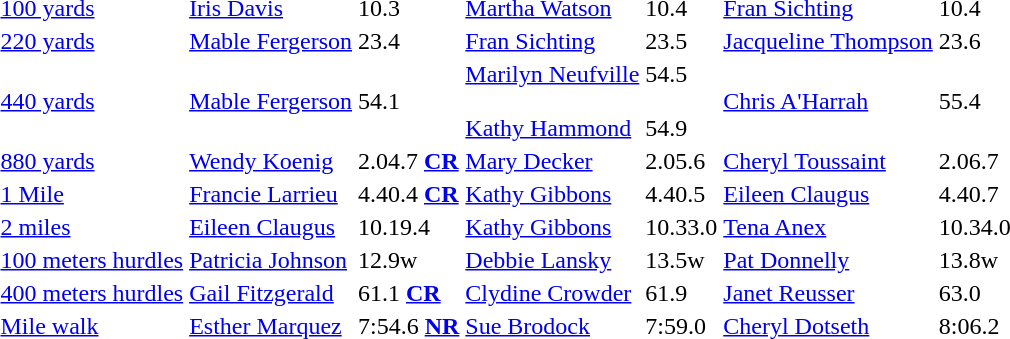<table>
<tr>
<td><a href='#'>100 yards</a></td>
<td><a href='#'>Iris Davis</a></td>
<td>10.3</td>
<td><a href='#'>Martha Watson</a></td>
<td>10.4</td>
<td><a href='#'>Fran Sichting</a></td>
<td>10.4</td>
</tr>
<tr>
<td><a href='#'>220 yards</a></td>
<td><a href='#'>Mable Fergerson</a></td>
<td>23.4</td>
<td><a href='#'>Fran Sichting</a></td>
<td>23.5</td>
<td><a href='#'>Jacqueline Thompson</a></td>
<td>23.6</td>
</tr>
<tr>
<td><a href='#'>440 yards</a></td>
<td><a href='#'>Mable Fergerson</a></td>
<td>54.1</td>
<td><a href='#'>Marilyn Neufville</a><br><br><a href='#'>Kathy Hammond</a></td>
<td>54.5<br><br>54.9</td>
<td><a href='#'>Chris A'Harrah</a></td>
<td>55.4</td>
</tr>
<tr>
<td><a href='#'>880 yards</a></td>
<td><a href='#'>Wendy Koenig</a></td>
<td>2.04.7	<strong><a href='#'>CR</a></strong></td>
<td><a href='#'>Mary Decker</a></td>
<td>2.05.6</td>
<td><a href='#'>Cheryl Toussaint</a></td>
<td>2.06.7</td>
</tr>
<tr>
<td><a href='#'>1 Mile</a></td>
<td><a href='#'>Francie Larrieu</a></td>
<td>4.40.4	<strong><a href='#'>CR</a></strong></td>
<td><a href='#'>Kathy Gibbons</a></td>
<td>4.40.5</td>
<td><a href='#'>Eileen Claugus</a></td>
<td>4.40.7</td>
</tr>
<tr>
<td><a href='#'>2 miles</a></td>
<td><a href='#'>Eileen Claugus</a></td>
<td>10.19.4</td>
<td><a href='#'>Kathy Gibbons</a></td>
<td>10.33.0</td>
<td><a href='#'>Tena Anex</a></td>
<td>10.34.0</td>
</tr>
<tr>
<td><a href='#'>100 meters hurdles</a></td>
<td><a href='#'>Patricia Johnson</a></td>
<td>12.9w</td>
<td><a href='#'>Debbie Lansky</a></td>
<td>13.5w</td>
<td><a href='#'>Pat Donnelly</a></td>
<td>13.8w</td>
</tr>
<tr>
<td><a href='#'>400 meters hurdles</a></td>
<td><a href='#'>Gail Fitzgerald</a></td>
<td>61.1	<strong><a href='#'>CR</a></strong></td>
<td><a href='#'>Clydine Crowder</a></td>
<td>61.9</td>
<td><a href='#'>Janet Reusser</a></td>
<td>63.0</td>
</tr>
<tr>
<td><a href='#'>Mile walk</a></td>
<td><a href='#'>Esther Marquez</a></td>
<td>7:54.6 <strong><a href='#'>NR</a></strong></td>
<td><a href='#'>Sue Brodock</a></td>
<td>7:59.0</td>
<td><a href='#'>Cheryl Dotseth</a></td>
<td>8:06.2</td>
</tr>
</table>
